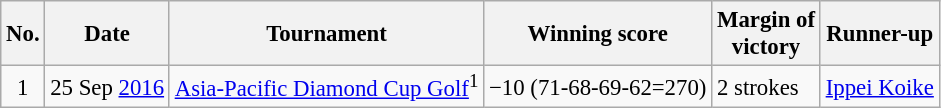<table class="wikitable" style="font-size:95%;">
<tr>
<th>No.</th>
<th>Date</th>
<th>Tournament</th>
<th>Winning score</th>
<th>Margin of<br>victory</th>
<th>Runner-up</th>
</tr>
<tr>
<td align=center>1</td>
<td align=right>25 Sep <a href='#'>2016</a></td>
<td><a href='#'>Asia-Pacific Diamond Cup Golf</a><sup>1</sup></td>
<td>−10 (71-68-69-62=270)</td>
<td>2 strokes</td>
<td> <a href='#'>Ippei Koike</a></td>
</tr>
</table>
